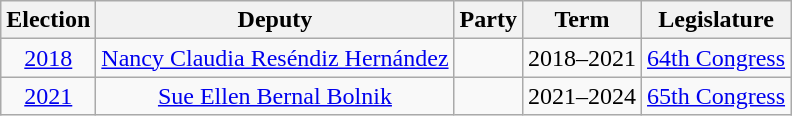<table class="wikitable sortable" style="text-align: center">
<tr>
<th>Election</th>
<th class="unsortable">Deputy</th>
<th class="unsortable">Party</th>
<th class="unsortable">Term</th>
<th class="unsortable">Legislature</th>
</tr>
<tr>
<td><a href='#'>2018</a></td>
<td><a href='#'>Nancy Claudia Reséndiz Hernández</a></td>
<td></td>
<td>2018–2021</td>
<td><a href='#'>64th Congress</a></td>
</tr>
<tr>
<td><a href='#'>2021</a></td>
<td><a href='#'>Sue Ellen Bernal Bolnik</a></td>
<td></td>
<td>2021–2024</td>
<td><a href='#'>65th Congress</a></td>
</tr>
</table>
